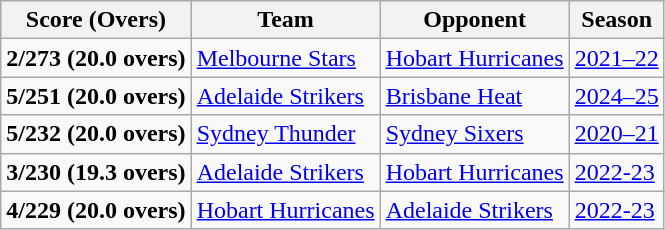<table class="wikitable" style="text-align:center">
<tr>
<th>Score (Overs)</th>
<th>Team</th>
<th>Opponent</th>
<th>Season</th>
</tr>
<tr>
<td><strong>2/273 (20.0 overs)</strong></td>
<td style="text-align:left"><a href='#'>Melbourne Stars</a></td>
<td style="text-align:left"><a href='#'>Hobart Hurricanes</a></td>
<td style="text-align:left"><a href='#'>2021–22</a></td>
</tr>
<tr>
<td><strong>5/251 (20.0 overs)</strong></td>
<td style="text-align:left"><a href='#'>Adelaide Strikers</a></td>
<td style="text-align:left"><a href='#'>Brisbane Heat</a></td>
<td style="text-align:left"><a href='#'>2024–25</a></td>
</tr>
<tr>
<td><strong>5/232 (20.0 overs)</strong></td>
<td style="text-align:left"><a href='#'>Sydney Thunder</a></td>
<td style="text-align:left"><a href='#'>Sydney Sixers</a></td>
<td style="text-align:left"><a href='#'>2020–21</a></td>
</tr>
<tr>
<td><strong>3/230 (19.3 overs)</strong></td>
<td style="text-align:left"><a href='#'>Adelaide Strikers</a></td>
<td style="text-align:left"><a href='#'>Hobart Hurricanes</a></td>
<td style="text-align:left"><a href='#'>2022-23</a></td>
</tr>
<tr>
<td><strong>4/229 (20.0 overs)</strong></td>
<td style="text-align:left"><a href='#'>Hobart Hurricanes</a></td>
<td style="text-align:left"><a href='#'>Adelaide Strikers</a></td>
<td style="text-align:left"><a href='#'>2022-23</a></td>
</tr>
</table>
